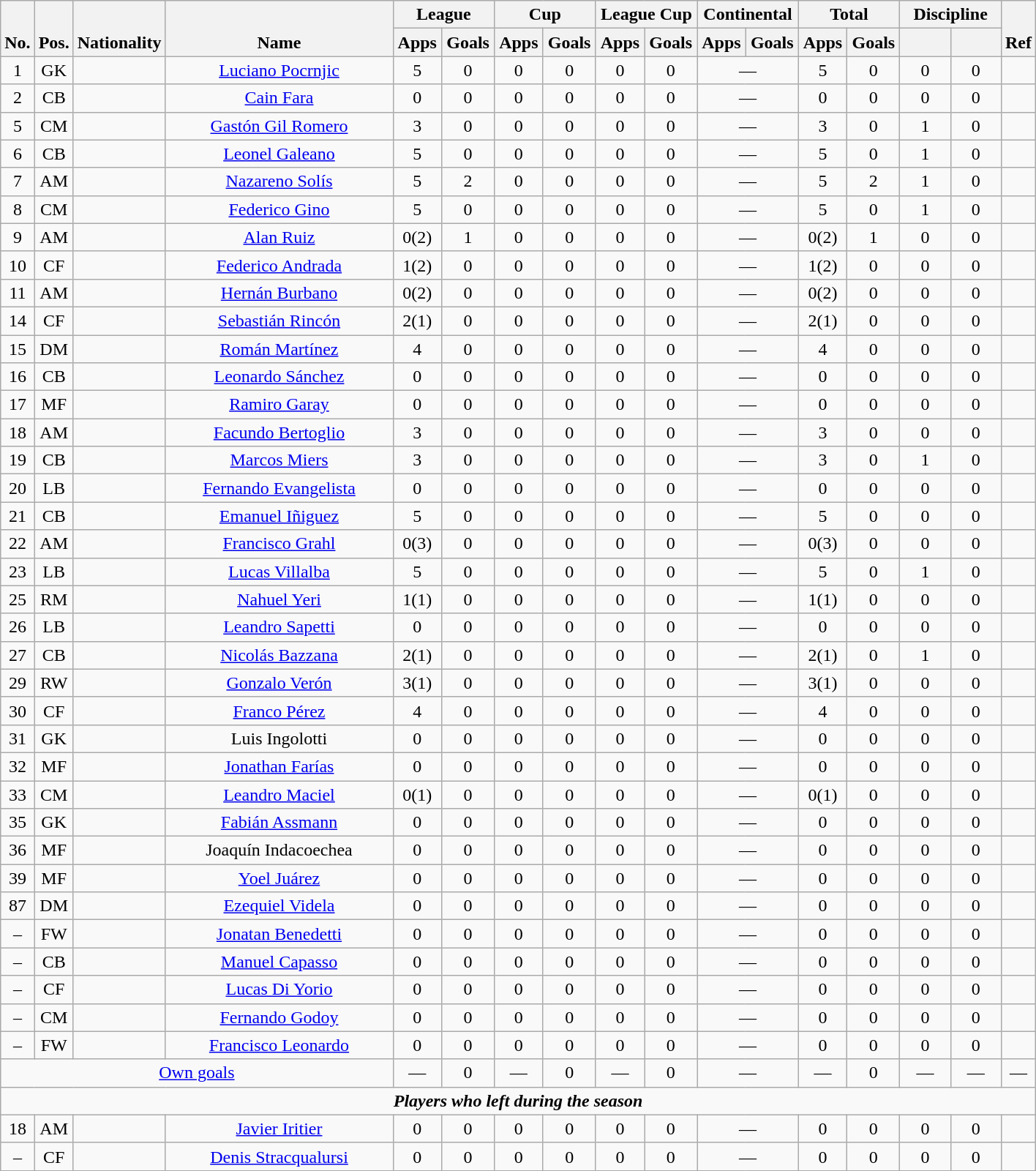<table class="wikitable" style="text-align:center">
<tr>
<th rowspan="2" valign="bottom">No.</th>
<th rowspan="2" valign="bottom">Pos.</th>
<th rowspan="2" valign="bottom">Nationality</th>
<th rowspan="2" valign="bottom" width="200">Name</th>
<th colspan="2" width="85">League</th>
<th colspan="2" width="85">Cup</th>
<th colspan="2" width="85">League Cup</th>
<th colspan="2" width="85">Continental</th>
<th colspan="2" width="85">Total</th>
<th colspan="2" width="85">Discipline</th>
<th rowspan="2" valign="bottom">Ref</th>
</tr>
<tr>
<th>Apps</th>
<th>Goals</th>
<th>Apps</th>
<th>Goals</th>
<th>Apps</th>
<th>Goals</th>
<th>Apps</th>
<th>Goals</th>
<th>Apps</th>
<th>Goals</th>
<th></th>
<th></th>
</tr>
<tr>
<td align="center">1</td>
<td align="center">GK</td>
<td align="center"></td>
<td align="center"><a href='#'>Luciano Pocrnjic</a></td>
<td>5</td>
<td>0</td>
<td>0</td>
<td>0</td>
<td>0</td>
<td>0</td>
<td colspan="2">—</td>
<td>5</td>
<td>0</td>
<td>0</td>
<td>0</td>
<td></td>
</tr>
<tr>
<td align="center">2</td>
<td align="center">CB</td>
<td align="center"></td>
<td align="center"><a href='#'>Cain Fara</a></td>
<td>0</td>
<td>0</td>
<td>0</td>
<td>0</td>
<td>0</td>
<td>0</td>
<td colspan="2">—</td>
<td>0</td>
<td>0</td>
<td>0</td>
<td>0</td>
<td></td>
</tr>
<tr>
<td align="center">5</td>
<td align="center">CM</td>
<td align="center"></td>
<td align="center"><a href='#'>Gastón Gil Romero</a></td>
<td>3</td>
<td>0</td>
<td>0</td>
<td>0</td>
<td>0</td>
<td>0</td>
<td colspan="2">—</td>
<td>3</td>
<td>0</td>
<td>1</td>
<td>0</td>
<td></td>
</tr>
<tr>
<td align="center">6</td>
<td align="center">CB</td>
<td align="center"></td>
<td align="center"><a href='#'>Leonel Galeano</a></td>
<td>5</td>
<td>0</td>
<td>0</td>
<td>0</td>
<td>0</td>
<td>0</td>
<td colspan="2">—</td>
<td>5</td>
<td>0</td>
<td>1</td>
<td>0</td>
<td></td>
</tr>
<tr>
<td align="center">7</td>
<td align="center">AM</td>
<td align="center"></td>
<td align="center"><a href='#'>Nazareno Solís</a></td>
<td>5</td>
<td>2</td>
<td>0</td>
<td>0</td>
<td>0</td>
<td>0</td>
<td colspan="2">—</td>
<td>5</td>
<td>2</td>
<td>1</td>
<td>0</td>
<td></td>
</tr>
<tr>
<td align="center">8</td>
<td align="center">CM</td>
<td align="center"></td>
<td align="center"><a href='#'>Federico Gino</a></td>
<td>5</td>
<td>0</td>
<td>0</td>
<td>0</td>
<td>0</td>
<td>0</td>
<td colspan="2">—</td>
<td>5</td>
<td>0</td>
<td>1</td>
<td>0</td>
<td></td>
</tr>
<tr>
<td align="center">9</td>
<td align="center">AM</td>
<td align="center"></td>
<td align="center"><a href='#'>Alan Ruiz</a></td>
<td>0(2)</td>
<td>1</td>
<td>0</td>
<td>0</td>
<td>0</td>
<td>0</td>
<td colspan="2">—</td>
<td>0(2)</td>
<td>1</td>
<td>0</td>
<td>0</td>
<td></td>
</tr>
<tr>
<td align="center">10</td>
<td align="center">CF</td>
<td align="center"></td>
<td align="center"><a href='#'>Federico Andrada</a></td>
<td>1(2)</td>
<td>0</td>
<td>0</td>
<td>0</td>
<td>0</td>
<td>0</td>
<td colspan="2">—</td>
<td>1(2)</td>
<td>0</td>
<td>0</td>
<td>0</td>
<td></td>
</tr>
<tr>
<td align="center">11</td>
<td align="center">AM</td>
<td align="center"></td>
<td align="center"><a href='#'>Hernán Burbano</a></td>
<td>0(2)</td>
<td>0</td>
<td>0</td>
<td>0</td>
<td>0</td>
<td>0</td>
<td colspan="2">—</td>
<td>0(2)</td>
<td>0</td>
<td>0</td>
<td>0</td>
<td></td>
</tr>
<tr>
<td align="center">14</td>
<td align="center">CF</td>
<td align="center"></td>
<td align="center"><a href='#'>Sebastián Rincón</a></td>
<td>2(1)</td>
<td>0</td>
<td>0</td>
<td>0</td>
<td>0</td>
<td>0</td>
<td colspan="2">—</td>
<td>2(1)</td>
<td>0</td>
<td>0</td>
<td>0</td>
<td></td>
</tr>
<tr>
<td align="center">15</td>
<td align="center">DM</td>
<td align="center"></td>
<td align="center"><a href='#'>Román Martínez</a></td>
<td>4</td>
<td>0</td>
<td>0</td>
<td>0</td>
<td>0</td>
<td>0</td>
<td colspan="2">—</td>
<td>4</td>
<td>0</td>
<td>0</td>
<td>0</td>
<td></td>
</tr>
<tr>
<td align="center">16</td>
<td align="center">CB</td>
<td align="center"></td>
<td align="center"><a href='#'>Leonardo Sánchez</a></td>
<td>0</td>
<td>0</td>
<td>0</td>
<td>0</td>
<td>0</td>
<td>0</td>
<td colspan="2">—</td>
<td>0</td>
<td>0</td>
<td>0</td>
<td>0</td>
<td></td>
</tr>
<tr>
<td align="center">17</td>
<td align="center">MF</td>
<td align="center"></td>
<td align="center"><a href='#'>Ramiro Garay</a></td>
<td>0</td>
<td>0</td>
<td>0</td>
<td>0</td>
<td>0</td>
<td>0</td>
<td colspan="2">—</td>
<td>0</td>
<td>0</td>
<td>0</td>
<td>0</td>
<td></td>
</tr>
<tr>
<td align="center">18</td>
<td align="center">AM</td>
<td align="center"></td>
<td align="center"><a href='#'>Facundo Bertoglio</a></td>
<td>3</td>
<td>0</td>
<td>0</td>
<td>0</td>
<td>0</td>
<td>0</td>
<td colspan="2">—</td>
<td>3</td>
<td>0</td>
<td>0</td>
<td>0</td>
<td></td>
</tr>
<tr>
<td align="center">19</td>
<td align="center">CB</td>
<td align="center"></td>
<td align="center"><a href='#'>Marcos Miers</a></td>
<td>3</td>
<td>0</td>
<td>0</td>
<td>0</td>
<td>0</td>
<td>0</td>
<td colspan="2">—</td>
<td>3</td>
<td>0</td>
<td>1</td>
<td>0</td>
<td></td>
</tr>
<tr>
<td align="center">20</td>
<td align="center">LB</td>
<td align="center"></td>
<td align="center"><a href='#'>Fernando Evangelista</a></td>
<td>0</td>
<td>0</td>
<td>0</td>
<td>0</td>
<td>0</td>
<td>0</td>
<td colspan="2">—</td>
<td>0</td>
<td>0</td>
<td>0</td>
<td>0</td>
<td></td>
</tr>
<tr>
<td align="center">21</td>
<td align="center">CB</td>
<td align="center"></td>
<td align="center"><a href='#'>Emanuel Iñiguez</a></td>
<td>5</td>
<td>0</td>
<td>0</td>
<td>0</td>
<td>0</td>
<td>0</td>
<td colspan="2">—</td>
<td>5</td>
<td>0</td>
<td>0</td>
<td>0</td>
<td></td>
</tr>
<tr>
<td align="center">22</td>
<td align="center">AM</td>
<td align="center"></td>
<td align="center"><a href='#'>Francisco Grahl</a></td>
<td>0(3)</td>
<td>0</td>
<td>0</td>
<td>0</td>
<td>0</td>
<td>0</td>
<td colspan="2">—</td>
<td>0(3)</td>
<td>0</td>
<td>0</td>
<td>0</td>
<td></td>
</tr>
<tr>
<td align="center">23</td>
<td align="center">LB</td>
<td align="center"></td>
<td align="center"><a href='#'>Lucas Villalba</a></td>
<td>5</td>
<td>0</td>
<td>0</td>
<td>0</td>
<td>0</td>
<td>0</td>
<td colspan="2">—</td>
<td>5</td>
<td>0</td>
<td>1</td>
<td>0</td>
<td></td>
</tr>
<tr>
<td align="center">25</td>
<td align="center">RM</td>
<td align="center"></td>
<td align="center"><a href='#'>Nahuel Yeri</a></td>
<td>1(1)</td>
<td>0</td>
<td>0</td>
<td>0</td>
<td>0</td>
<td>0</td>
<td colspan="2">—</td>
<td>1(1)</td>
<td>0</td>
<td>0</td>
<td>0</td>
<td></td>
</tr>
<tr>
<td align="center">26</td>
<td align="center">LB</td>
<td align="center"></td>
<td align="center"><a href='#'>Leandro Sapetti</a></td>
<td>0</td>
<td>0</td>
<td>0</td>
<td>0</td>
<td>0</td>
<td>0</td>
<td colspan="2">—</td>
<td>0</td>
<td>0</td>
<td>0</td>
<td>0</td>
<td></td>
</tr>
<tr>
<td align="center">27</td>
<td align="center">CB</td>
<td align="center"></td>
<td align="center"><a href='#'>Nicolás Bazzana</a></td>
<td>2(1)</td>
<td>0</td>
<td>0</td>
<td>0</td>
<td>0</td>
<td>0</td>
<td colspan="2">—</td>
<td>2(1)</td>
<td>0</td>
<td>1</td>
<td>0</td>
<td></td>
</tr>
<tr>
<td align="center">29</td>
<td align="center">RW</td>
<td align="center"></td>
<td align="center"><a href='#'>Gonzalo Verón</a></td>
<td>3(1)</td>
<td>0</td>
<td>0</td>
<td>0</td>
<td>0</td>
<td>0</td>
<td colspan="2">—</td>
<td>3(1)</td>
<td>0</td>
<td>0</td>
<td>0</td>
<td></td>
</tr>
<tr>
<td align="center">30</td>
<td align="center">CF</td>
<td align="center"></td>
<td align="center"><a href='#'>Franco Pérez</a></td>
<td>4</td>
<td>0</td>
<td>0</td>
<td>0</td>
<td>0</td>
<td>0</td>
<td colspan="2">—</td>
<td>4</td>
<td>0</td>
<td>0</td>
<td>0</td>
<td></td>
</tr>
<tr>
<td align="center">31</td>
<td align="center">GK</td>
<td align="center"></td>
<td align="center">Luis Ingolotti</td>
<td>0</td>
<td>0</td>
<td>0</td>
<td>0</td>
<td>0</td>
<td>0</td>
<td colspan="2">—</td>
<td>0</td>
<td>0</td>
<td>0</td>
<td>0</td>
<td></td>
</tr>
<tr>
<td align="center">32</td>
<td align="center">MF</td>
<td align="center"></td>
<td align="center"><a href='#'>Jonathan Farías</a></td>
<td>0</td>
<td>0</td>
<td>0</td>
<td>0</td>
<td>0</td>
<td>0</td>
<td colspan="2">—</td>
<td>0</td>
<td>0</td>
<td>0</td>
<td>0</td>
<td></td>
</tr>
<tr>
<td align="center">33</td>
<td align="center">CM</td>
<td align="center"></td>
<td align="center"><a href='#'>Leandro Maciel</a></td>
<td>0(1)</td>
<td>0</td>
<td>0</td>
<td>0</td>
<td>0</td>
<td>0</td>
<td colspan="2">—</td>
<td>0(1)</td>
<td>0</td>
<td>0</td>
<td>0</td>
<td></td>
</tr>
<tr>
<td align="center">35</td>
<td align="center">GK</td>
<td align="center"></td>
<td align="center"><a href='#'>Fabián Assmann</a></td>
<td>0</td>
<td>0</td>
<td>0</td>
<td>0</td>
<td>0</td>
<td>0</td>
<td colspan="2">—</td>
<td>0</td>
<td>0</td>
<td>0</td>
<td>0</td>
<td></td>
</tr>
<tr>
<td align="center">36</td>
<td align="center">MF</td>
<td align="center"></td>
<td align="center">Joaquín Indacoechea</td>
<td>0</td>
<td>0</td>
<td>0</td>
<td>0</td>
<td>0</td>
<td>0</td>
<td colspan="2">—</td>
<td>0</td>
<td>0</td>
<td>0</td>
<td>0</td>
<td></td>
</tr>
<tr>
<td align="center">39</td>
<td align="center">MF</td>
<td align="center"></td>
<td align="center"><a href='#'>Yoel Juárez</a></td>
<td>0</td>
<td>0</td>
<td>0</td>
<td>0</td>
<td>0</td>
<td>0</td>
<td colspan="2">—</td>
<td>0</td>
<td>0</td>
<td>0</td>
<td>0</td>
<td></td>
</tr>
<tr>
<td align="center">87</td>
<td align="center">DM</td>
<td align="center"></td>
<td align="center"><a href='#'>Ezequiel Videla</a></td>
<td>0</td>
<td>0</td>
<td>0</td>
<td>0</td>
<td>0</td>
<td>0</td>
<td colspan="2">—</td>
<td>0</td>
<td>0</td>
<td>0</td>
<td>0</td>
<td></td>
</tr>
<tr>
<td align="center">–</td>
<td align="center">FW</td>
<td align="center"></td>
<td align="center"><a href='#'>Jonatan Benedetti</a></td>
<td>0</td>
<td>0</td>
<td>0</td>
<td>0</td>
<td>0</td>
<td>0</td>
<td colspan="2">—</td>
<td>0</td>
<td>0</td>
<td>0</td>
<td>0</td>
<td></td>
</tr>
<tr>
<td align="center">–</td>
<td align="center">CB</td>
<td align="center"></td>
<td align="center"><a href='#'>Manuel Capasso</a></td>
<td>0</td>
<td>0</td>
<td>0</td>
<td>0</td>
<td>0</td>
<td>0</td>
<td colspan="2">—</td>
<td>0</td>
<td>0</td>
<td>0</td>
<td>0</td>
<td></td>
</tr>
<tr>
<td align="center">–</td>
<td align="center">CF</td>
<td align="center"></td>
<td align="center"><a href='#'>Lucas Di Yorio</a></td>
<td>0</td>
<td>0</td>
<td>0</td>
<td>0</td>
<td>0</td>
<td>0</td>
<td colspan="2">—</td>
<td>0</td>
<td>0</td>
<td>0</td>
<td>0</td>
<td></td>
</tr>
<tr>
<td align="center">–</td>
<td align="center">CM</td>
<td align="center"></td>
<td align="center"><a href='#'>Fernando Godoy</a></td>
<td>0</td>
<td>0</td>
<td>0</td>
<td>0</td>
<td>0</td>
<td>0</td>
<td colspan="2">—</td>
<td>0</td>
<td>0</td>
<td>0</td>
<td>0</td>
<td></td>
</tr>
<tr>
<td align="center">–</td>
<td align="center">FW</td>
<td align="center"></td>
<td align="center"><a href='#'>Francisco Leonardo</a></td>
<td>0</td>
<td>0</td>
<td>0</td>
<td>0</td>
<td>0</td>
<td>0</td>
<td colspan="2">—</td>
<td>0</td>
<td>0</td>
<td>0</td>
<td>0</td>
<td></td>
</tr>
<tr>
<td colspan="4" align="center"><a href='#'>Own goals</a></td>
<td>—</td>
<td>0</td>
<td>—</td>
<td>0</td>
<td>—</td>
<td>0</td>
<td colspan="2">—</td>
<td>—</td>
<td>0</td>
<td>—</td>
<td>—</td>
<td>—</td>
</tr>
<tr>
<td colspan="17" align="center"><strong><em>Players who left during the season</em></strong></td>
</tr>
<tr>
<td align="center">18</td>
<td align="center">AM</td>
<td align="center"></td>
<td align="center"><a href='#'>Javier Iritier</a></td>
<td>0</td>
<td>0</td>
<td>0</td>
<td>0</td>
<td>0</td>
<td>0</td>
<td colspan="2">—</td>
<td>0</td>
<td>0</td>
<td>0</td>
<td>0</td>
<td></td>
</tr>
<tr>
<td align="center">–</td>
<td align="center">CF</td>
<td align="center"></td>
<td align="center"><a href='#'>Denis Stracqualursi</a></td>
<td>0</td>
<td>0</td>
<td>0</td>
<td>0</td>
<td>0</td>
<td>0</td>
<td colspan="2">—</td>
<td>0</td>
<td>0</td>
<td>0</td>
<td>0</td>
<td></td>
</tr>
</table>
